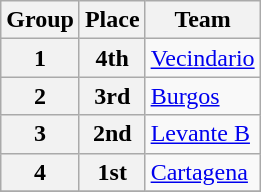<table class="wikitable">
<tr>
<th>Group</th>
<th>Place</th>
<th>Team</th>
</tr>
<tr>
<th>1</th>
<th>4th</th>
<td><a href='#'>Vecindario</a></td>
</tr>
<tr>
<th>2</th>
<th>3rd</th>
<td><a href='#'>Burgos</a></td>
</tr>
<tr>
<th>3</th>
<th>2nd</th>
<td><a href='#'>Levante B</a></td>
</tr>
<tr>
<th>4</th>
<th>1st</th>
<td><a href='#'>Cartagena</a></td>
</tr>
<tr>
</tr>
</table>
